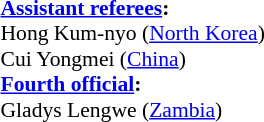<table width=50% style="font-size: 90%">
<tr>
<td><br><strong><a href='#'>Assistant referees</a>:</strong>
<br>Hong Kum-nyo (<a href='#'>North Korea</a>)
<br>Cui Yongmei (<a href='#'>China</a>)
<br><strong><a href='#'>Fourth official</a>:</strong>
<br>Gladys Lengwe (<a href='#'>Zambia</a>)</td>
</tr>
</table>
